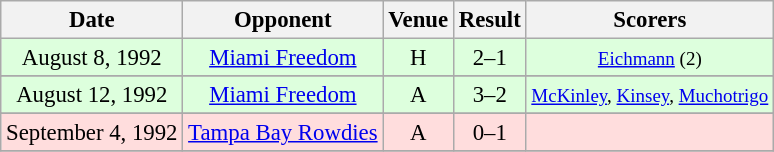<table class="wikitable" style="font-size:95%; text-align:center">
<tr>
<th>Date</th>
<th>Opponent</th>
<th>Venue</th>
<th>Result</th>
<th>Scorers</th>
</tr>
<tr bgcolor="#ddffdd">
<td>August 8, 1992</td>
<td> <a href='#'>Miami Freedom</a></td>
<td>H</td>
<td>2–1</td>
<td><small><a href='#'>Eichmann</a> (2)</small></td>
</tr>
<tr>
</tr>
<tr bgcolor="#ddffdd">
<td>August 12, 1992</td>
<td> <a href='#'>Miami Freedom</a></td>
<td>A</td>
<td>3–2</td>
<td><small><a href='#'>McKinley</a>, <a href='#'>Kinsey</a>, <a href='#'>Muchotrigo</a></small></td>
</tr>
<tr>
</tr>
<tr bgcolor="#ffdddd">
<td>September 4, 1992</td>
<td> <a href='#'>Tampa Bay Rowdies</a></td>
<td>A</td>
<td>0–1</td>
<td></td>
</tr>
<tr>
</tr>
</table>
